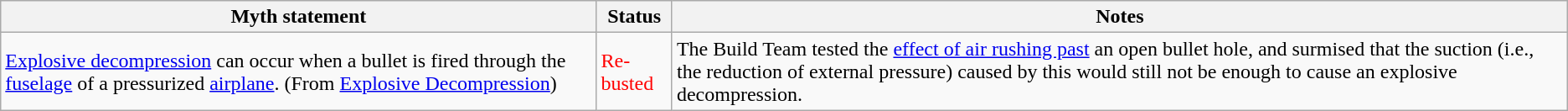<table class="wikitable plainrowheaders">
<tr>
<th>Myth statement</th>
<th>Status</th>
<th>Notes</th>
</tr>
<tr>
<td><a href='#'>Explosive decompression</a> can occur when a bullet is fired through the <a href='#'>fuselage</a> of a pressurized <a href='#'>airplane</a>. (From <a href='#'>Explosive Decompression</a>)</td>
<td style="color:red">Re-busted</td>
<td>The Build Team tested the <a href='#'>effect of air rushing past</a> an open bullet hole, and surmised that the suction (i.e., the reduction of external pressure) caused by this would still not be enough to cause an explosive decompression.</td>
</tr>
</table>
